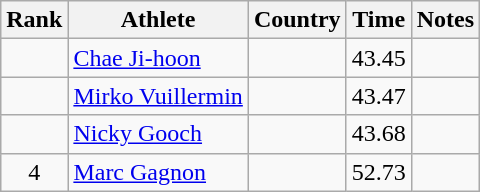<table class="wikitable" style="text-align:center">
<tr>
<th>Rank</th>
<th>Athlete</th>
<th>Country</th>
<th>Time</th>
<th>Notes</th>
</tr>
<tr>
<td></td>
<td align=left><a href='#'>Chae Ji-hoon</a></td>
<td align=left></td>
<td>43.45</td>
<td></td>
</tr>
<tr>
<td></td>
<td align=left><a href='#'>Mirko Vuillermin</a></td>
<td align=left></td>
<td>43.47</td>
<td></td>
</tr>
<tr>
<td></td>
<td align=left><a href='#'>Nicky Gooch</a></td>
<td align=left></td>
<td>43.68</td>
<td></td>
</tr>
<tr>
<td>4</td>
<td align=left><a href='#'>Marc Gagnon</a></td>
<td align=left></td>
<td>52.73</td>
<td></td>
</tr>
</table>
